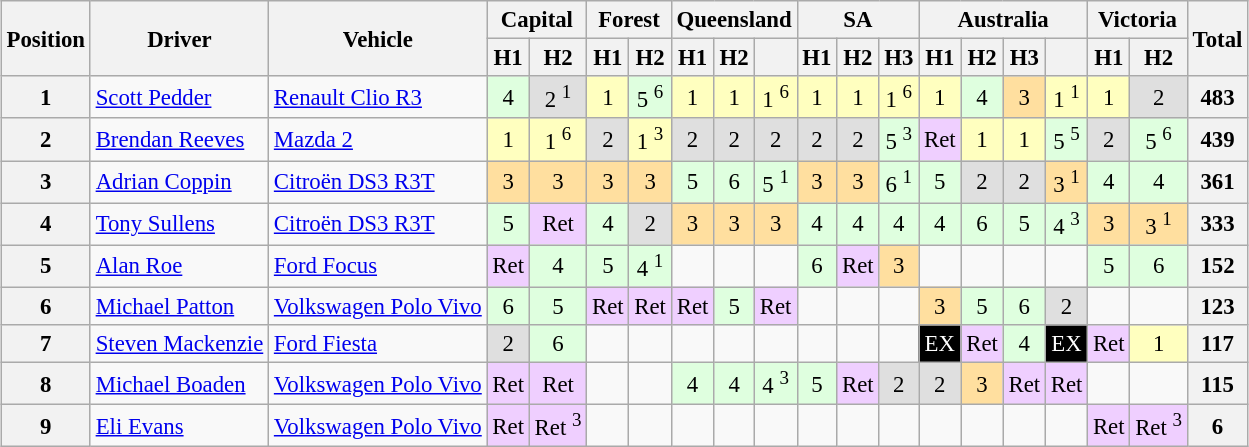<table>
<tr>
<td valign="top"><br><table class="wikitable" style="font-size: 95%; text-align: center;">
<tr>
<th rowspan=2>Position</th>
<th rowspan=2>Driver</th>
<th rowspan=2>Vehicle</th>
<th colspan=2>Capital</th>
<th colspan=2>Forest</th>
<th colspan=3>Queensland</th>
<th colspan=3>SA</th>
<th colspan=4>Australia</th>
<th colspan=2>Victoria</th>
<th rowspan=2>Total</th>
</tr>
<tr>
<th>H1</th>
<th>H2</th>
<th>H1</th>
<th>H2</th>
<th>H1</th>
<th>H2</th>
<th></th>
<th>H1</th>
<th>H2</th>
<th>H3</th>
<th>H1</th>
<th>H2</th>
<th>H3</th>
<th></th>
<th>H1</th>
<th>H2</th>
</tr>
<tr>
<th>1</th>
<td align=left> <a href='#'>Scott Pedder</a></td>
<td align=left><a href='#'>Renault Clio R3</a></td>
<td style="background:#dfffdf;">4</td>
<td style="background:#dfdfdf;">2 <sup>1</sup></td>
<td style="background:#ffffbf;">1</td>
<td style="background:#dfffdf;">5 <sup>6</sup></td>
<td style="background:#ffffbf;">1</td>
<td style="background:#ffffbf;">1</td>
<td style="background:#ffffbf;">1 <sup>6</sup></td>
<td style="background:#ffffbf;">1</td>
<td style="background:#ffffbf;">1</td>
<td style="background:#ffffbf;">1 <sup>6</sup></td>
<td style="background:#ffffbf;">1</td>
<td style="background:#dfffdf;">4</td>
<td style="background:#ffdf9f;">3</td>
<td style="background:#ffffbf;">1 <sup>1</sup></td>
<td style="background:#ffffbf;">1</td>
<td style="background:#dfdfdf;">2</td>
<th>483</th>
</tr>
<tr>
<th>2</th>
<td align=left> <a href='#'>Brendan Reeves</a></td>
<td align=left><a href='#'>Mazda 2</a></td>
<td style="background:#ffffbf;">1</td>
<td style="background:#ffffbf;">1 <sup>6</sup></td>
<td style="background:#dfdfdf;">2</td>
<td style="background:#ffffbf;">1 <sup>3</sup></td>
<td style="background:#dfdfdf;">2</td>
<td style="background:#dfdfdf;">2</td>
<td style="background:#dfdfdf;">2</td>
<td style="background:#dfdfdf;">2</td>
<td style="background:#dfdfdf;">2</td>
<td style="background:#dfffdf;">5 <sup>3</sup></td>
<td style="background:#efcfff;">Ret</td>
<td style="background:#ffffbf;">1</td>
<td style="background:#ffffbf;">1</td>
<td style="background:#dfffdf;">5 <sup>5</sup></td>
<td style="background:#dfdfdf;">2</td>
<td style="background:#dfffdf;">5 <sup>6</sup></td>
<th>439</th>
</tr>
<tr>
<th>3</th>
<td align=left> <a href='#'>Adrian Coppin</a></td>
<td align=left><a href='#'>Citroën DS3 R3T</a></td>
<td style="background:#ffdf9f;">3</td>
<td style="background:#ffdf9f;">3</td>
<td style="background:#ffdf9f;">3</td>
<td style="background:#ffdf9f;">3</td>
<td style="background:#dfffdf;">5</td>
<td style="background:#dfffdf;">6</td>
<td style="background:#dfffdf;">5 <sup>1</sup></td>
<td style="background:#ffdf9f;">3</td>
<td style="background:#ffdf9f;">3</td>
<td style="background:#dfffdf;">6 <sup>1</sup></td>
<td style="background:#dfffdf;">5</td>
<td style="background:#dfdfdf;">2</td>
<td style="background:#dfdfdf;">2</td>
<td style="background:#ffdf9f;">3 <sup>1</sup></td>
<td style="background:#dfffdf;">4</td>
<td style="background:#dfffdf;">4</td>
<th>361</th>
</tr>
<tr>
<th>4</th>
<td align=left> <a href='#'>Tony Sullens</a></td>
<td align=left><a href='#'>Citroën DS3 R3T</a></td>
<td style="background:#dfffdf;">5</td>
<td style="background:#efcfff;">Ret</td>
<td style="background:#dfffdf;">4</td>
<td style="background:#dfdfdf;">2</td>
<td style="background:#ffdf9f;">3</td>
<td style="background:#ffdf9f;">3</td>
<td style="background:#ffdf9f;">3</td>
<td style="background:#dfffdf;">4</td>
<td style="background:#dfffdf;">4</td>
<td style="background:#dfffdf;">4</td>
<td style="background:#dfffdf;">4</td>
<td style="background:#dfffdf;">6</td>
<td style="background:#dfffdf;">5</td>
<td style="background:#dfffdf;">4 <sup>3</sup></td>
<td style="background:#ffdf9f;">3</td>
<td style="background:#ffdf9f;">3 <sup>1</sup></td>
<th>333</th>
</tr>
<tr>
<th>5</th>
<td align=left> <a href='#'>Alan Roe</a></td>
<td align=left><a href='#'>Ford Focus</a></td>
<td style="background:#efcfff;">Ret</td>
<td style="background:#dfffdf;">4</td>
<td style="background:#dfffdf;">5</td>
<td style="background:#dfffdf;">4 <sup>1</sup></td>
<td></td>
<td></td>
<td></td>
<td style="background:#dfffdf;">6</td>
<td style="background:#efcfff;">Ret</td>
<td style="background:#ffdf9f;">3</td>
<td></td>
<td></td>
<td></td>
<td></td>
<td style="background:#dfffdf;">5</td>
<td style="background:#dfffdf;">6</td>
<th>152</th>
</tr>
<tr>
<th>6</th>
<td align=left> <a href='#'>Michael Patton</a></td>
<td align=left><a href='#'>Volkswagen Polo Vivo</a></td>
<td style="background:#dfffdf;">6</td>
<td style="background:#dfffdf;">5</td>
<td style="background:#efcfff;">Ret</td>
<td style="background:#efcfff;">Ret</td>
<td style="background:#efcfff;">Ret</td>
<td style="background:#dfffdf;">5</td>
<td style="background:#efcfff;">Ret</td>
<td></td>
<td></td>
<td></td>
<td style="background:#ffdf9f;">3</td>
<td style="background:#dfffdf;">5</td>
<td style="background:#dfffdf;">6</td>
<td style="background:#dfdfdf;">2</td>
<td></td>
<td></td>
<th>123</th>
</tr>
<tr>
<th>7</th>
<td align=left> <a href='#'>Steven Mackenzie</a></td>
<td align=left><a href='#'>Ford Fiesta</a></td>
<td style="background:#dfdfdf;">2</td>
<td style="background:#dfffdf;">6</td>
<td></td>
<td></td>
<td></td>
<td></td>
<td></td>
<td></td>
<td></td>
<td></td>
<td style="background:#000000; color:white;">EX</td>
<td style="background:#efcfff;">Ret</td>
<td style="background:#dfffdf;">4</td>
<td style="background:#000000; color:white;">EX</td>
<td style="background:#efcfff;">Ret</td>
<td style="background:#ffffbf;">1</td>
<th>117</th>
</tr>
<tr>
<th>8</th>
<td align=left> <a href='#'>Michael Boaden</a></td>
<td align=left><a href='#'>Volkswagen Polo Vivo</a></td>
<td style="background:#efcfff;">Ret</td>
<td style="background:#efcfff;">Ret</td>
<td></td>
<td></td>
<td style="background:#dfffdf;">4</td>
<td style="background:#dfffdf;">4</td>
<td style="background:#dfffdf;">4 <sup>3</sup></td>
<td style="background:#dfffdf;">5</td>
<td style="background:#efcfff;">Ret</td>
<td style="background:#dfdfdf;">2</td>
<td style="background:#dfdfdf;">2</td>
<td style="background:#ffdf9f;">3</td>
<td style="background:#efcfff;">Ret</td>
<td style="background:#efcfff;">Ret</td>
<td></td>
<td></td>
<th>115</th>
</tr>
<tr>
<th>9</th>
<td align=left> <a href='#'>Eli Evans</a></td>
<td align=left><a href='#'>Volkswagen Polo Vivo</a></td>
<td style="background:#efcfff;">Ret</td>
<td style="background:#efcfff;">Ret <sup>3</sup></td>
<td></td>
<td></td>
<td></td>
<td></td>
<td></td>
<td></td>
<td></td>
<td></td>
<td></td>
<td></td>
<td></td>
<td></td>
<td style="background:#efcfff;">Ret</td>
<td style="background:#efcfff;">Ret <sup>3</sup></td>
<th>6</th>
</tr>
</table>
</td>
<td><br></td>
</tr>
</table>
